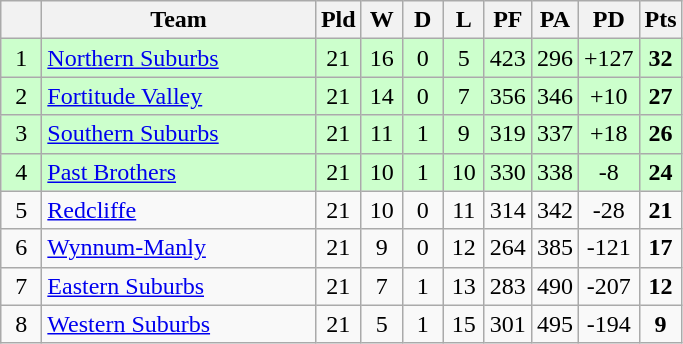<table class="wikitable" style="text-align:center;">
<tr>
<th width="20"></th>
<th width="175">Team</th>
<th width="20">Pld</th>
<th width="20">W</th>
<th width="20">D</th>
<th width="20">L</th>
<th width="20">PF</th>
<th width="20">PA</th>
<th width="20">PD</th>
<th width="20">Pts</th>
</tr>
<tr style="background: #ccffcc;">
<td>1</td>
<td style="text-align:left;"> <a href='#'>Northern Suburbs</a></td>
<td>21</td>
<td>16</td>
<td>0</td>
<td>5</td>
<td>423</td>
<td>296</td>
<td>+127</td>
<td><strong>32</strong></td>
</tr>
<tr style="background: #ccffcc;">
<td>2</td>
<td style="text-align:left;"> <a href='#'>Fortitude Valley</a></td>
<td>21</td>
<td>14</td>
<td>0</td>
<td>7</td>
<td>356</td>
<td>346</td>
<td>+10</td>
<td><strong>27</strong></td>
</tr>
<tr style="background: #ccffcc;">
<td>3</td>
<td style="text-align:left;"> <a href='#'>Southern Suburbs</a></td>
<td>21</td>
<td>11</td>
<td>1</td>
<td>9</td>
<td>319</td>
<td>337</td>
<td>+18</td>
<td><strong>26</strong></td>
</tr>
<tr style="background: #ccffcc;">
<td>4</td>
<td style="text-align:left;"> <a href='#'>Past Brothers</a></td>
<td>21</td>
<td>10</td>
<td>1</td>
<td>10</td>
<td>330</td>
<td>338</td>
<td>-8</td>
<td><strong>24</strong></td>
</tr>
<tr>
<td>5</td>
<td style="text-align:left;"> <a href='#'>Redcliffe</a></td>
<td>21</td>
<td>10</td>
<td>0</td>
<td>11</td>
<td>314</td>
<td>342</td>
<td>-28</td>
<td><strong>21</strong></td>
</tr>
<tr>
<td>6</td>
<td style="text-align:left;"> <a href='#'>Wynnum-Manly</a></td>
<td>21</td>
<td>9</td>
<td>0</td>
<td>12</td>
<td>264</td>
<td>385</td>
<td>-121</td>
<td><strong>17</strong></td>
</tr>
<tr>
<td>7</td>
<td style="text-align:left;"> <a href='#'>Eastern Suburbs</a></td>
<td>21</td>
<td>7</td>
<td>1</td>
<td>13</td>
<td>283</td>
<td>490</td>
<td>-207</td>
<td><strong>12</strong></td>
</tr>
<tr>
<td>8</td>
<td style="text-align:left;"> <a href='#'>Western Suburbs</a></td>
<td>21</td>
<td>5</td>
<td>1</td>
<td>15</td>
<td>301</td>
<td>495</td>
<td>-194</td>
<td><strong>9</strong></td>
</tr>
</table>
